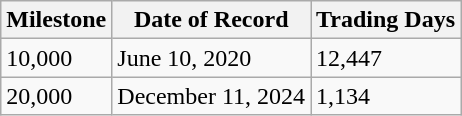<table class="wikitable sortable">
<tr>
<th>Milestone</th>
<th>Date of Record</th>
<th>Trading Days</th>
</tr>
<tr>
<td>10,000</td>
<td>June 10, 2020</td>
<td>12,447</td>
</tr>
<tr>
<td>20,000</td>
<td>December 11, 2024</td>
<td>1,134</td>
</tr>
</table>
